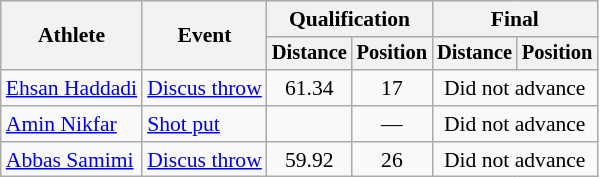<table class=wikitable style="font-size:90%">
<tr>
<th rowspan="2">Athlete</th>
<th rowspan="2">Event</th>
<th colspan="2">Qualification</th>
<th colspan="2">Final</th>
</tr>
<tr style="font-size:95%">
<th>Distance</th>
<th>Position</th>
<th>Distance</th>
<th>Position</th>
</tr>
<tr align=center>
<td align=left><a href='#'>Ehsan Haddadi</a></td>
<td align=left><a href='#'>Discus throw</a></td>
<td>61.34</td>
<td>17</td>
<td colspan=2>Did not advance</td>
</tr>
<tr align=center>
<td align=left><a href='#'>Amin Nikfar</a></td>
<td align=left><a href='#'>Shot put</a></td>
<td></td>
<td>—</td>
<td colspan=2>Did not advance</td>
</tr>
<tr align=center>
<td align=left><a href='#'>Abbas Samimi</a></td>
<td align=left><a href='#'>Discus throw</a></td>
<td>59.92</td>
<td>26</td>
<td colspan=2>Did not advance</td>
</tr>
</table>
